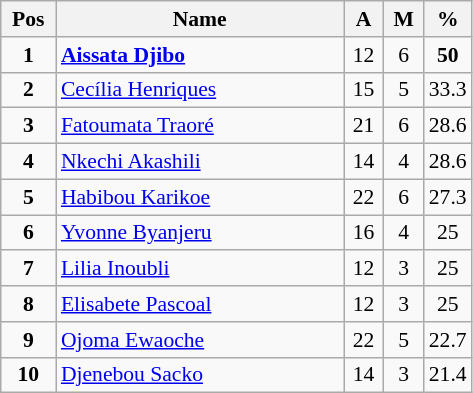<table class="wikitable" style="text-align:center; font-size:90%;">
<tr>
<th width=30px>Pos</th>
<th width=185px>Name</th>
<th width=20px>A</th>
<th width=20px>M</th>
<th width=25px>%</th>
</tr>
<tr>
<td><strong>1</strong></td>
<td align=left> <strong><a href='#'>Aissata Djibo</a></strong></td>
<td>12</td>
<td>6</td>
<td><strong>50</strong></td>
</tr>
<tr>
<td><strong>2</strong></td>
<td align=left> <a href='#'>Cecília Henriques</a></td>
<td>15</td>
<td>5</td>
<td>33.3</td>
</tr>
<tr>
<td><strong>3</strong></td>
<td align=left> <a href='#'>Fatoumata Traoré</a></td>
<td>21</td>
<td>6</td>
<td>28.6</td>
</tr>
<tr>
<td><strong>4</strong></td>
<td align=left> <a href='#'>Nkechi Akashili</a></td>
<td>14</td>
<td>4</td>
<td>28.6</td>
</tr>
<tr>
<td><strong>5</strong></td>
<td align=left> <a href='#'>Habibou Karikoe</a></td>
<td>22</td>
<td>6</td>
<td>27.3</td>
</tr>
<tr>
<td><strong>6</strong></td>
<td align=left> <a href='#'>Yvonne Byanjeru</a></td>
<td>16</td>
<td>4</td>
<td>25</td>
</tr>
<tr>
<td><strong>7</strong></td>
<td align=left> <a href='#'>Lilia Inoubli</a></td>
<td>12</td>
<td>3</td>
<td>25</td>
</tr>
<tr>
<td><strong>8</strong></td>
<td align=left> <a href='#'>Elisabete Pascoal</a></td>
<td>12</td>
<td>3</td>
<td>25</td>
</tr>
<tr>
<td><strong>9</strong></td>
<td align=left> <a href='#'>Ojoma Ewaoche</a></td>
<td>22</td>
<td>5</td>
<td>22.7</td>
</tr>
<tr>
<td><strong>10</strong></td>
<td align=left> <a href='#'>Djenebou Sacko</a></td>
<td>14</td>
<td>3</td>
<td>21.4</td>
</tr>
</table>
